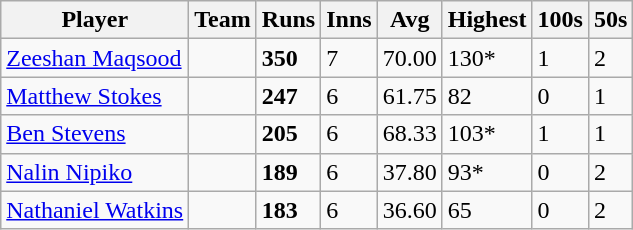<table class="wikitable sortable">
<tr>
<th>Player</th>
<th>Team</th>
<th>Runs</th>
<th>Inns</th>
<th>Avg</th>
<th>Highest</th>
<th>100s</th>
<th>50s</th>
</tr>
<tr>
<td><a href='#'>Zeeshan Maqsood</a></td>
<td></td>
<td><strong>350</strong></td>
<td>7</td>
<td>70.00</td>
<td>130*</td>
<td>1</td>
<td>2</td>
</tr>
<tr>
<td><a href='#'>Matthew Stokes</a></td>
<td></td>
<td><strong>247</strong></td>
<td>6</td>
<td>61.75</td>
<td>82</td>
<td>0</td>
<td>1</td>
</tr>
<tr>
<td><a href='#'>Ben Stevens</a></td>
<td></td>
<td><strong>205</strong></td>
<td>6</td>
<td>68.33</td>
<td>103*</td>
<td>1</td>
<td>1</td>
</tr>
<tr>
<td><a href='#'>Nalin Nipiko</a></td>
<td></td>
<td><strong>189</strong></td>
<td>6</td>
<td>37.80</td>
<td>93*</td>
<td>0</td>
<td>2</td>
</tr>
<tr>
<td><a href='#'>Nathaniel Watkins</a></td>
<td></td>
<td><strong>183</strong></td>
<td>6</td>
<td>36.60</td>
<td>65</td>
<td>0</td>
<td>2</td>
</tr>
</table>
